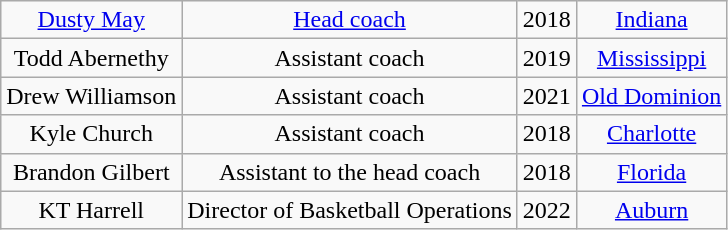<table class="wikitable" style="text-align:center">
<tr>
<td><a href='#'>Dusty May</a></td>
<td><a href='#'>Head coach</a></td>
<td>2018</td>
<td><a href='#'>Indiana</a></td>
</tr>
<tr>
<td>Todd Abernethy</td>
<td>Assistant coach</td>
<td>2019</td>
<td><a href='#'>Mississippi</a></td>
</tr>
<tr>
<td>Drew Williamson</td>
<td>Assistant coach</td>
<td>2021</td>
<td><a href='#'>Old Dominion</a></td>
</tr>
<tr>
<td>Kyle Church</td>
<td>Assistant coach</td>
<td>2018</td>
<td><a href='#'>Charlotte</a></td>
</tr>
<tr>
<td>Brandon Gilbert</td>
<td>Assistant to the head coach</td>
<td>2018</td>
<td><a href='#'>Florida</a></td>
</tr>
<tr>
<td>KT Harrell</td>
<td>Director of Basketball Operations</td>
<td>2022</td>
<td><a href='#'>Auburn</a></td>
</tr>
</table>
